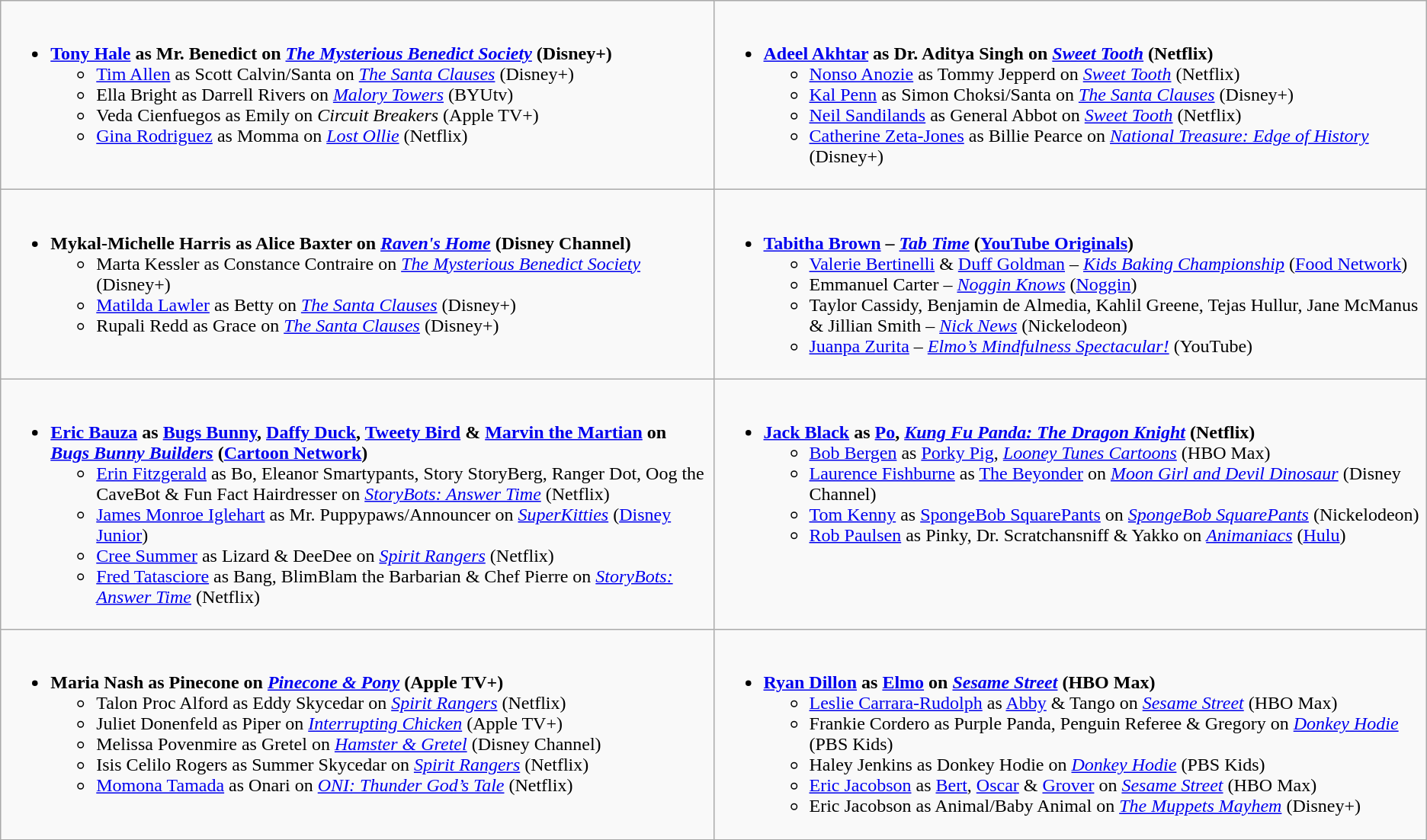<table class=wikitable>
<tr>
<td style="vertical-align:top;" width="50%"><br><ul><li><strong><a href='#'>Tony Hale</a> as Mr. Benedict on <em><a href='#'>The Mysterious Benedict Society</a></em> (Disney+)</strong><ul><li><a href='#'>Tim Allen</a> as Scott Calvin/Santa on <em><a href='#'>The Santa Clauses</a></em> (Disney+)</li><li>Ella Bright as Darrell Rivers on <em><a href='#'>Malory Towers</a></em> (BYUtv)</li><li>Veda Cienfuegos as Emily on <em>Circuit Breakers</em> (Apple TV+)</li><li><a href='#'>Gina Rodriguez</a> as Momma on <em><a href='#'>Lost Ollie</a></em> (Netflix)</li></ul></li></ul></td>
<td style="vertical-align:top;" width="50%"><br><ul><li><strong><a href='#'>Adeel Akhtar</a> as Dr. Aditya Singh on <em><a href='#'>Sweet Tooth</a></em> (Netflix)</strong><ul><li><a href='#'>Nonso Anozie</a> as Tommy Jepperd on <em><a href='#'>Sweet Tooth</a></em> (Netflix)</li><li><a href='#'>Kal Penn</a> as Simon Choksi/Santa on <em><a href='#'>The Santa Clauses</a></em> (Disney+)</li><li><a href='#'>Neil Sandilands</a> as General Abbot on <em><a href='#'>Sweet Tooth</a></em> (Netflix)</li><li><a href='#'>Catherine Zeta-Jones</a> as Billie Pearce on <em><a href='#'>National Treasure: Edge of History</a></em> (Disney+)</li></ul></li></ul></td>
</tr>
<tr>
<td style="vertical-align:top;" width="50%"><br><ul><li><strong>Mykal-Michelle Harris as Alice Baxter on <em><a href='#'>Raven's Home</a></em> (Disney Channel)</strong><ul><li>Marta Kessler as Constance Contraire on <em><a href='#'>The Mysterious Benedict Society</a></em> (Disney+)</li><li><a href='#'>Matilda Lawler</a> as Betty on <em><a href='#'>The Santa Clauses</a></em> (Disney+)</li><li>Rupali Redd as Grace on <em><a href='#'>The Santa Clauses</a></em> (Disney+)</li></ul></li></ul></td>
<td style="vertical-align:top;" width="50%"><br><ul><li><strong><a href='#'>Tabitha Brown</a> – <em><a href='#'>Tab Time</a></em> (<a href='#'>YouTube Originals</a>)</strong><ul><li><a href='#'>Valerie Bertinelli</a> & <a href='#'>Duff Goldman</a> – <em><a href='#'>Kids Baking Championship</a></em> (<a href='#'>Food Network</a>)</li><li>Emmanuel Carter – <em><a href='#'>Noggin Knows</a></em> (<a href='#'>Noggin</a>)</li><li>Taylor Cassidy, Benjamin de Almedia, Kahlil Greene, Tejas Hullur, Jane McManus & Jillian Smith – <em><a href='#'>Nick News</a></em> (Nickelodeon)</li><li><a href='#'>Juanpa Zurita</a> – <em><a href='#'>Elmo’s Mindfulness Spectacular!</a></em> (YouTube)</li></ul></li></ul></td>
</tr>
<tr>
<td style="vertical-align:top;" width="50%"><br><ul><li><strong><a href='#'>Eric Bauza</a> as <a href='#'>Bugs Bunny</a>, <a href='#'>Daffy Duck</a>, <a href='#'>Tweety Bird</a> & <a href='#'>Marvin the Martian</a> on <em><a href='#'>Bugs Bunny Builders</a></em> (<a href='#'>Cartoon Network</a>)</strong><ul><li><a href='#'>Erin Fitzgerald</a> as Bo, Eleanor Smartypants, Story StoryBerg, Ranger Dot, Oog the CaveBot & Fun Fact Hairdresser on <em><a href='#'>StoryBots: Answer Time</a></em> (Netflix)</li><li><a href='#'>James Monroe Iglehart</a> as Mr. Puppypaws/Announcer on <em><a href='#'>SuperKitties</a></em> (<a href='#'>Disney Junior</a>)</li><li><a href='#'>Cree Summer</a> as Lizard & DeeDee on <em><a href='#'>Spirit Rangers</a></em> (Netflix)</li><li><a href='#'>Fred Tatasciore</a> as Bang, BlimBlam the Barbarian & Chef Pierre on <em><a href='#'>StoryBots: Answer Time</a></em> (Netflix)</li></ul></li></ul></td>
<td style="vertical-align:top;" width="50%"><br><ul><li><strong><a href='#'>Jack Black</a> as <a href='#'>Po</a>, <em><a href='#'>Kung Fu Panda: The Dragon Knight</a></em> (Netflix)</strong><ul><li><a href='#'>Bob Bergen</a> as <a href='#'>Porky Pig</a>, <em><a href='#'>Looney Tunes Cartoons</a></em> (HBO Max)</li><li><a href='#'>Laurence Fishburne</a> as <a href='#'>The Beyonder</a> on <em><a href='#'>Moon Girl and Devil Dinosaur</a></em> (Disney Channel)</li><li><a href='#'>Tom Kenny</a> as <a href='#'>SpongeBob SquarePants</a> on <em><a href='#'>SpongeBob SquarePants</a></em> (Nickelodeon)</li><li><a href='#'>Rob Paulsen</a> as Pinky, Dr. Scratchansniff & Yakko on <em><a href='#'>Animaniacs</a></em> (<a href='#'>Hulu</a>)</li></ul></li></ul></td>
</tr>
<tr>
<td style="vertical-align:top;" width="50%"><br><ul><li><strong>Maria Nash as Pinecone on <em><a href='#'>Pinecone & Pony</a></em> (Apple TV+)</strong><ul><li>Talon Proc Alford as Eddy Skycedar on <em><a href='#'>Spirit Rangers</a></em> (Netflix)</li><li>Juliet Donenfeld as Piper on <em><a href='#'>Interrupting Chicken</a></em> (Apple TV+)</li><li>Melissa Povenmire as Gretel on <em><a href='#'>Hamster & Gretel</a></em> (Disney Channel)</li><li>Isis Celilo Rogers as Summer Skycedar on <em><a href='#'>Spirit Rangers</a></em> (Netflix)</li><li><a href='#'>Momona Tamada</a> as Onari on <em><a href='#'>ONI: Thunder God’s Tale</a></em> (Netflix)</li></ul></li></ul></td>
<td style="vertical-align:top;" width="50%"><br><ul><li><strong><a href='#'>Ryan Dillon</a> as <a href='#'>Elmo</a> on <em><a href='#'>Sesame Street</a></em> (HBO Max)</strong><ul><li><a href='#'>Leslie Carrara-Rudolph</a> as <a href='#'>Abby</a> & Tango on <em><a href='#'>Sesame Street</a></em> (HBO Max)</li><li>Frankie Cordero as Purple Panda, Penguin Referee & Gregory on <em><a href='#'>Donkey Hodie</a></em> (PBS Kids)</li><li>Haley Jenkins as Donkey Hodie on <em><a href='#'>Donkey Hodie</a></em> (PBS Kids)</li><li><a href='#'>Eric Jacobson</a> as <a href='#'>Bert</a>, <a href='#'>Oscar</a> & <a href='#'>Grover</a> on <em><a href='#'>Sesame Street</a></em> (HBO Max)</li><li>Eric Jacobson as Animal/Baby Animal on <em><a href='#'>The Muppets Mayhem</a></em> (Disney+)</li></ul></li></ul></td>
</tr>
<tr>
</tr>
</table>
